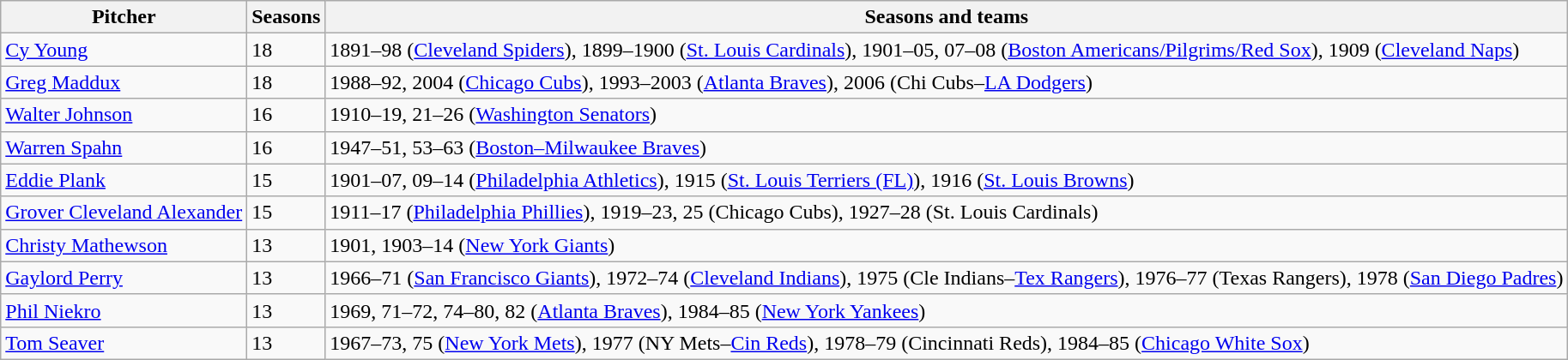<table class="wikitable">
<tr>
<th>Pitcher</th>
<th>Seasons</th>
<th>Seasons and teams</th>
</tr>
<tr>
<td><a href='#'>Cy Young</a></td>
<td>18</td>
<td>1891–98 (<a href='#'>Cleveland Spiders</a>), 1899–1900 (<a href='#'>St. Louis Cardinals</a>), 1901–05, 07–08 (<a href='#'>Boston Americans/Pilgrims/Red Sox</a>), 1909 (<a href='#'>Cleveland Naps</a>)</td>
</tr>
<tr>
<td><a href='#'>Greg Maddux</a></td>
<td>18</td>
<td>1988–92, 2004 (<a href='#'>Chicago Cubs</a>), 1993–2003 (<a href='#'>Atlanta Braves</a>), 2006 (Chi Cubs–<a href='#'>LA Dodgers</a>)</td>
</tr>
<tr>
<td><a href='#'>Walter Johnson</a></td>
<td>16</td>
<td>1910–19, 21–26 (<a href='#'>Washington Senators</a>)</td>
</tr>
<tr>
<td><a href='#'>Warren Spahn</a></td>
<td>16</td>
<td>1947–51, 53–63 (<a href='#'>Boston–Milwaukee Braves</a>)</td>
</tr>
<tr>
<td><a href='#'>Eddie Plank</a></td>
<td>15</td>
<td>1901–07, 09–14 (<a href='#'>Philadelphia Athletics</a>), 1915 (<a href='#'>St. Louis Terriers (FL)</a>), 1916 (<a href='#'>St. Louis Browns</a>)</td>
</tr>
<tr>
<td><a href='#'>Grover Cleveland Alexander</a></td>
<td>15</td>
<td>1911–17 (<a href='#'>Philadelphia Phillies</a>), 1919–23, 25 (Chicago Cubs), 1927–28 (St. Louis Cardinals)</td>
</tr>
<tr>
<td><a href='#'>Christy Mathewson</a></td>
<td>13</td>
<td>1901, 1903–14 (<a href='#'>New York Giants</a>)</td>
</tr>
<tr>
<td><a href='#'>Gaylord Perry</a></td>
<td>13</td>
<td>1966–71 (<a href='#'>San Francisco Giants</a>), 1972–74 (<a href='#'>Cleveland Indians</a>), 1975 (Cle Indians–<a href='#'>Tex Rangers</a>), 1976–77 (Texas Rangers), 1978 (<a href='#'>San Diego Padres</a>)</td>
</tr>
<tr>
<td><a href='#'>Phil Niekro</a></td>
<td>13</td>
<td>1969, 71–72, 74–80, 82 (<a href='#'>Atlanta Braves</a>), 1984–85 (<a href='#'>New York Yankees</a>)</td>
</tr>
<tr>
<td><a href='#'>Tom Seaver</a></td>
<td>13</td>
<td>1967–73, 75 (<a href='#'>New York Mets</a>), 1977 (NY Mets–<a href='#'>Cin Reds</a>), 1978–79 (Cincinnati Reds), 1984–85 (<a href='#'>Chicago White Sox</a>)</td>
</tr>
</table>
